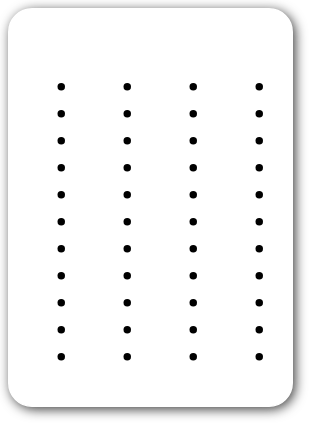<table style=" border-radius:1em; box-shadow: 0.1em 0.1em 0.5em rgba(0,0,0,0.75); background-color: white; border: 1px solid white; padding: 5px;">
<tr style="vertical-align:top;">
<td><br><ul><li></li><li></li><li></li><li></li><li></li><li></li><li></li><li></li><li></li><li></li><li></li></ul></td>
<td valign=top><br><ul><li></li><li></li><li></li><li></li><li></li><li></li><li></li><li></li><li></li><li></li><li></li></ul></td>
<td valign=top><br><ul><li></li><li></li><li></li><li></li><li></li><li></li><li></li><li></li><li></li><li></li><li></li></ul></td>
<td valign=top><br><ul><li></li><li></li><li></li><li></li><li></li><li></li><li></li><li></li><li></li><li></li><li></li></ul></td>
</tr>
</table>
